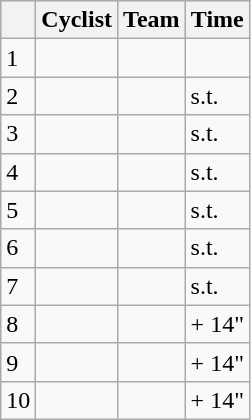<table class="wikitable">
<tr style="background:#ccccff;">
<th></th>
<th>Cyclist</th>
<th>Team</th>
<th>Time</th>
</tr>
<tr>
<td>1</td>
<td></td>
<td></td>
<td></td>
</tr>
<tr>
<td>2</td>
<td></td>
<td></td>
<td>s.t.</td>
</tr>
<tr>
<td>3</td>
<td></td>
<td></td>
<td>s.t.</td>
</tr>
<tr>
<td>4</td>
<td></td>
<td></td>
<td>s.t.</td>
</tr>
<tr>
<td>5</td>
<td></td>
<td></td>
<td>s.t.</td>
</tr>
<tr>
<td>6</td>
<td></td>
<td></td>
<td>s.t.</td>
</tr>
<tr>
<td>7</td>
<td></td>
<td></td>
<td>s.t.</td>
</tr>
<tr>
<td>8</td>
<td></td>
<td></td>
<td>+ 14"</td>
</tr>
<tr>
<td>9</td>
<td></td>
<td></td>
<td>+ 14"</td>
</tr>
<tr>
<td>10</td>
<td></td>
<td></td>
<td>+ 14"</td>
</tr>
</table>
